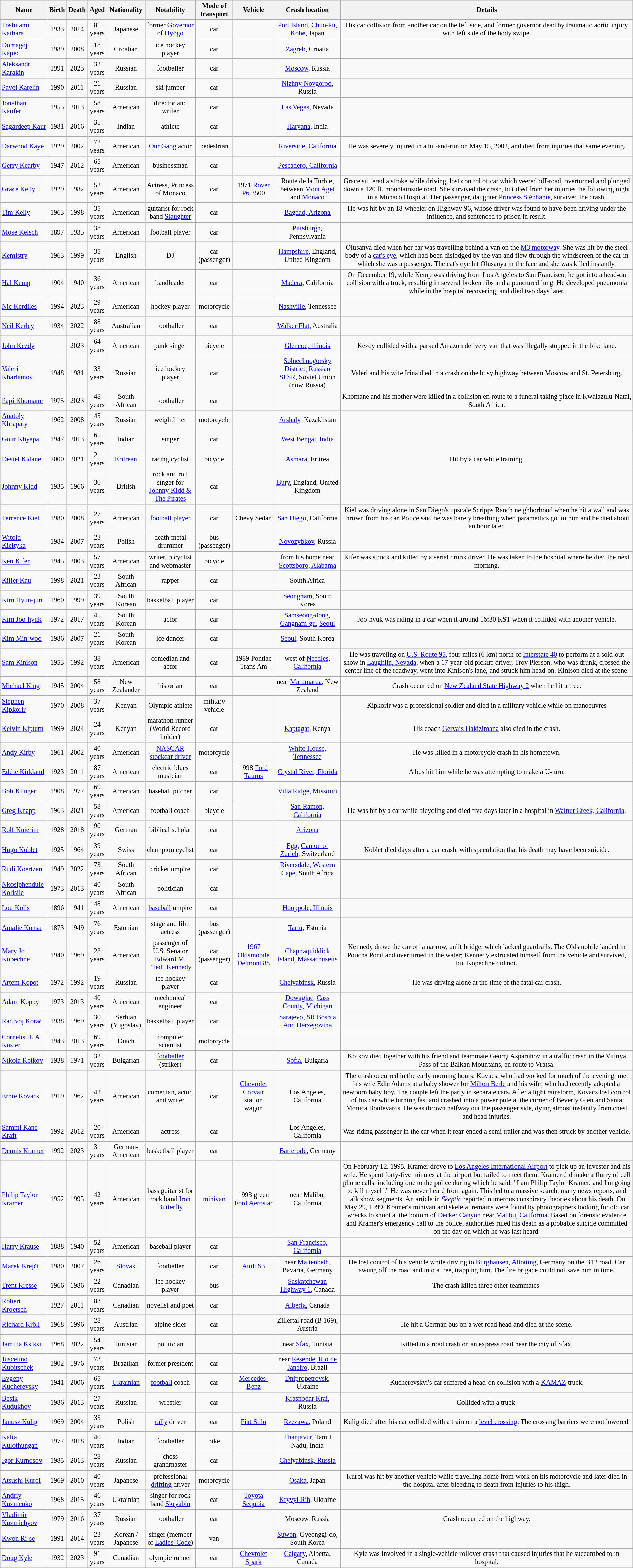<table class="wikitable sortable" style="text-align:center; font-size:85%">
<tr>
<th>Name</th>
<th>Birth</th>
<th>Death</th>
<th>Aged</th>
<th>Nationality</th>
<th>Notability</th>
<th>Mode of transport</th>
<th>Vehicle</th>
<th>Crash location</th>
<th>Details</th>
</tr>
<tr>
<td align="left"><a href='#'>Toshitami Kaihara</a></td>
<td>1933</td>
<td>2014</td>
<td>81 years</td>
<td>Japanese</td>
<td>former <a href='#'>Governor</a> of <a href='#'>Hyōgo</a></td>
<td>car</td>
<td></td>
<td><a href='#'>Port Island</a>, <a href='#'>Chuo-ku, Kobe</a>, Japan</td>
<td>His car collision from another car on the left side, and former governor dead by traumatic aortic injury with left side of the body swipe.</td>
</tr>
<tr>
<td align="left"><a href='#'>Domagoj Kapec</a></td>
<td>1989</td>
<td>2008</td>
<td>18 years</td>
<td>Croatian</td>
<td>ice hockey player</td>
<td>car</td>
<td></td>
<td><a href='#'>Zagreb</a>, Croatia</td>
<td></td>
</tr>
<tr>
<td align="left"><a href='#'>Aleksandr Karakin</a></td>
<td>1991</td>
<td>2023</td>
<td>32 years</td>
<td>Russian</td>
<td>footballer</td>
<td>car</td>
<td></td>
<td><a href='#'>Moscow</a>, Russia</td>
<td></td>
</tr>
<tr>
<td align="left"><a href='#'>Pavel Karelin</a></td>
<td>1990</td>
<td>2011</td>
<td>21 years</td>
<td>Russian</td>
<td>ski jumper</td>
<td>car</td>
<td></td>
<td><a href='#'>Nizhny Novgorod</a>, Russia</td>
<td></td>
</tr>
<tr>
<td align="left"><a href='#'>Jonathan Kaufer</a></td>
<td>1955</td>
<td>2013</td>
<td>58 years</td>
<td>American</td>
<td>director and writer</td>
<td>car</td>
<td></td>
<td><a href='#'>Las Vegas</a>, Nevada</td>
<td></td>
</tr>
<tr>
<td align="left"><a href='#'>Sagardeep Kaur</a></td>
<td>1981</td>
<td>2016</td>
<td>35 years</td>
<td>Indian</td>
<td>athlete</td>
<td>car</td>
<td></td>
<td><a href='#'>Haryana</a>, India</td>
<td></td>
</tr>
<tr>
<td align="left"><a href='#'>Darwood Kaye</a></td>
<td>1929</td>
<td>2002</td>
<td>72 years</td>
<td>American</td>
<td><a href='#'>Our Gang</a> actor</td>
<td>pedestrian</td>
<td></td>
<td><a href='#'>Riverside, California</a></td>
<td>He was severely injured in a hit-and-run on May 15, 2002, and died from injuries that same evening.</td>
</tr>
<tr>
<td align="left"><a href='#'>Gerry Kearby</a></td>
<td>1947</td>
<td>2012</td>
<td>65 years</td>
<td>American</td>
<td>businessman</td>
<td>car</td>
<td></td>
<td><a href='#'>Pescadero, California</a></td>
<td></td>
</tr>
<tr>
<td align="left"><a href='#'>Grace Kelly</a></td>
<td>1929</td>
<td>1982</td>
<td>52 years</td>
<td>American</td>
<td>Actress, Princess of Monaco</td>
<td>car</td>
<td>1971 <a href='#'>Rover P6</a> 3500</td>
<td>Route de la Turbie, between <a href='#'>Mont Agel</a> and <a href='#'>Monaco</a></td>
<td>Grace suffered a stroke while driving, lost control of car which veered off-road, overturned and plunged down a 120 ft. mountainside road. She survived the crash, but died from her injuries the following night in a Monaco Hospital. Her passenger, daughter <a href='#'>Princess Stéphanie</a>, survived the crash.</td>
</tr>
<tr>
<td align="left"><a href='#'>Tim Kelly</a></td>
<td>1963</td>
<td>1998</td>
<td>35 years</td>
<td>American</td>
<td>guitarist for rock band <a href='#'>Slaughter</a></td>
<td>car</td>
<td></td>
<td><a href='#'>Bagdad, Arizona</a></td>
<td>He was hit by an 18-wheeler on Highway 96, whose driver was found to have been driving under the influence, and sentenced to prison in result.</td>
</tr>
<tr>
<td align="left"><a href='#'>Mose Kelsch</a></td>
<td>1897</td>
<td>1935</td>
<td>38 years</td>
<td>American</td>
<td>football player</td>
<td>car</td>
<td></td>
<td><a href='#'>Pittsburgh</a>, Pennsylvania</td>
<td></td>
</tr>
<tr>
<td align="left"><a href='#'>Kemistry</a></td>
<td>1963</td>
<td>1999</td>
<td>35 years</td>
<td>English</td>
<td>DJ</td>
<td>car (passenger)</td>
<td></td>
<td><a href='#'>Hampshire</a>, England, United Kingdom</td>
<td>Olusanya died when her car was travelling behind a van on the <a href='#'>M3 motorway</a>. She was hit by the steel body of a <a href='#'>cat's eye</a>, which had been dislodged by the van and flew through the windscreen of the car in which she was a passenger. The cat's eye hit Olusanya in the face and she was killed instantly.</td>
</tr>
<tr>
<td align="left"><a href='#'>Hal Kemp</a></td>
<td>1904</td>
<td>1940</td>
<td>36 years</td>
<td>American</td>
<td>bandleader</td>
<td>car</td>
<td></td>
<td><a href='#'>Madera</a>, California</td>
<td>On December 19, while Kemp was driving from Los Angeles to San Francisco, he got into a head-on collision with a truck, resulting in several broken ribs and a punctured lung. He developed pneumonia while in the hospital recovering, and died two days later.</td>
</tr>
<tr>
<td align="left"><a href='#'>Nic Kerdiles</a></td>
<td>1994</td>
<td>2023</td>
<td>29 years</td>
<td>American</td>
<td>hockey player</td>
<td>motorcycle</td>
<td></td>
<td><a href='#'>Nashville</a>, Tennessee</td>
<td></td>
</tr>
<tr>
<td align="left"><a href='#'>Neil Kerley</a></td>
<td>1934</td>
<td>2022</td>
<td>88 years</td>
<td>Australian</td>
<td>footballer</td>
<td>car</td>
<td></td>
<td><a href='#'>Walker Flat</a>, Australia</td>
<td></td>
</tr>
<tr>
<td align="left"><a href='#'>John Kezdy</a></td>
<td></td>
<td>2023</td>
<td>64 years</td>
<td>American</td>
<td>punk singer</td>
<td>bicycle</td>
<td></td>
<td><a href='#'>Glencoe, Illinois</a></td>
<td>Kezdy collided with a parked Amazon delivery van that was illegally stopped in the bike lane.</td>
</tr>
<tr>
<td align="left"><a href='#'>Valeri Kharlamov</a></td>
<td>1948</td>
<td>1981</td>
<td>33 years</td>
<td>Russian</td>
<td>ice hockey player</td>
<td>car</td>
<td></td>
<td><a href='#'>Solnechnogorsky District</a>, <a href='#'>Russian SFSR</a>, Soviet Union (now Russia)</td>
<td>Valeri and his wife Irina died in a crash on the busy highway between Moscow and St. Petersburg.</td>
</tr>
<tr>
<td align="left"><a href='#'>Papi Khomane</a></td>
<td>1975</td>
<td>2023</td>
<td>48 years</td>
<td>South African</td>
<td>footballer</td>
<td>car</td>
<td></td>
<td></td>
<td>Khomane and his mother were killed in a collision en route to a funeral taking place in Kwalazulu-Natal, South Africa.</td>
</tr>
<tr>
<td align="left"><a href='#'>Anatoly Khrapaty</a></td>
<td>1962</td>
<td>2008</td>
<td>45 years</td>
<td>Russian</td>
<td>weightlifter</td>
<td>motorcycle</td>
<td></td>
<td><a href='#'>Arshaly</a>, Kazakhstan</td>
<td></td>
</tr>
<tr>
<td align="left"><a href='#'>Gour Khyapa</a></td>
<td>1947</td>
<td>2013</td>
<td>65 years</td>
<td>Indian</td>
<td>singer</td>
<td>car</td>
<td></td>
<td><a href='#'>West Bengal, India</a></td>
<td></td>
</tr>
<tr>
<td align="left"><a href='#'>Desiet Kidane</a></td>
<td>2000</td>
<td>2021</td>
<td>21 years</td>
<td><a href='#'>Eritrean</a></td>
<td>racing cyclist</td>
<td>bicycle</td>
<td></td>
<td><a href='#'>Asmara</a>, Eritrea</td>
<td>Hit by a car while training.</td>
</tr>
<tr>
<td align="left"><a href='#'>Johnny Kidd</a></td>
<td>1935</td>
<td>1966</td>
<td>30 years</td>
<td>British</td>
<td>rock and roll singer for <a href='#'>Johnny Kidd & The Pirates</a></td>
<td>car</td>
<td></td>
<td><a href='#'>Bury</a>, England, United Kingdom</td>
<td></td>
</tr>
<tr>
<td align="left"><a href='#'>Terrence Kiel</a></td>
<td>1980</td>
<td>2008</td>
<td>27 years</td>
<td>American</td>
<td><a href='#'>football player</a></td>
<td>car</td>
<td>Chevy Sedan</td>
<td><a href='#'>San Diego</a>, California</td>
<td>Kiel was driving alone in San Diego's upscale Scripps Ranch neighborhood when he hit a wall and was thrown from his car. Police said he was barely breathing when paramedics got to him and he died about an hour later.</td>
</tr>
<tr>
<td align="left"><a href='#'>Witold Kiełtyka</a></td>
<td>1984</td>
<td>2007</td>
<td>23 years</td>
<td>Polish</td>
<td>death metal drummer</td>
<td>bus (passenger)</td>
<td></td>
<td><a href='#'>Novozybkov</a>, Russia</td>
<td></td>
</tr>
<tr>
<td align="left"><a href='#'>Ken Kifer</a></td>
<td>1945</td>
<td>2003</td>
<td>57 years</td>
<td>American</td>
<td>writer, bicyclist and webmaster</td>
<td>bicycle</td>
<td></td>
<td> from his home near <a href='#'>Scottsboro, Alabama</a></td>
<td>Kifer was struck and killed by a serial drunk driver. He was taken to the hospital where he died the next morning.</td>
</tr>
<tr>
<td align="left"><a href='#'>Killer Kau</a></td>
<td>1998</td>
<td>2021</td>
<td>23 years</td>
<td>South African</td>
<td>rapper</td>
<td>car</td>
<td></td>
<td>South Africa</td>
<td></td>
</tr>
<tr>
<td align="left"><a href='#'>Kim Hyun-jun</a></td>
<td>1960</td>
<td>1999</td>
<td>39 years</td>
<td>South Korean</td>
<td>basketball player</td>
<td>car</td>
<td></td>
<td><a href='#'>Seongnam</a>, South Korea</td>
<td></td>
</tr>
<tr>
<td align="left"><a href='#'>Kim Joo-hyuk</a></td>
<td>1972</td>
<td>2017</td>
<td>45 years</td>
<td>South Korean</td>
<td>actor</td>
<td>car</td>
<td></td>
<td><a href='#'>Samseong-dong</a>, <a href='#'>Gangnam-gu</a>, <a href='#'>Seoul</a></td>
<td>Joo-hyuk was riding in a car when it around 16:30 KST when it collided with another vehicle.</td>
</tr>
<tr>
<td align="left"><a href='#'>Kim Min-woo</a></td>
<td>1986</td>
<td>2007</td>
<td>21 years</td>
<td>South Korean</td>
<td>ice dancer</td>
<td>car</td>
<td></td>
<td><a href='#'>Seoul</a>, South Korea</td>
<td></td>
</tr>
<tr>
<td align="left"><a href='#'>Sam Kinison</a></td>
<td>1953</td>
<td>1992</td>
<td>38 years</td>
<td>American</td>
<td>comedian and actor</td>
<td>car</td>
<td>1989 Pontiac Trans Am</td>
<td>west of <a href='#'>Needles, California</a></td>
<td>He was traveling on <a href='#'>U.S. Route 95</a>, four miles (6 km) north of <a href='#'>Interstate 40</a> to perform at a sold-out show in <a href='#'>Laughlin, Nevada</a>, when a 17-year-old pickup driver, Troy Pierson, who was drunk, crossed the center line of the roadway, went into Kinison's lane, and struck him head-on. Kinison died at the scene.</td>
</tr>
<tr>
<td align="left"><a href='#'>Michael King</a></td>
<td>1945</td>
<td>2004</td>
<td>58 years</td>
<td>New Zealander</td>
<td>historian</td>
<td>car</td>
<td></td>
<td>near <a href='#'>Maramarua</a>, New Zealand</td>
<td>Crash occurred on <a href='#'>New Zealand State Highway 2</a> when he hit a tree.</td>
</tr>
<tr>
<td align="left"><a href='#'>Stephen Kipkorir</a></td>
<td>1970</td>
<td>2008</td>
<td>37 years</td>
<td>Kenyan</td>
<td>Olympic athlete</td>
<td>military vehicle</td>
<td></td>
<td></td>
<td>Kipkorir was a professional soldier and died in a military vehicle while on manoeuvres</td>
</tr>
<tr>
<td align="left"><a href='#'>Kelvin Kiptum</a></td>
<td>1999</td>
<td>2024</td>
<td>24 years</td>
<td>Kenyan</td>
<td>marathon runner (World Record holder)</td>
<td>car</td>
<td></td>
<td><a href='#'>Kaptagat</a>, Kenya</td>
<td>His coach <a href='#'>Gervais Hakizimana</a> also died in the crash.</td>
</tr>
<tr>
<td align="left"><a href='#'>Andy Kirby</a></td>
<td>1961</td>
<td>2002</td>
<td>40 years</td>
<td>American</td>
<td><a href='#'>NASCAR</a> <a href='#'>stockcar driver</a></td>
<td>motorcycle</td>
<td></td>
<td><a href='#'>White House, Tennessee</a></td>
<td>He was killed in a motorcycle crash in his hometown.</td>
</tr>
<tr>
<td align="left"><a href='#'>Eddie Kirkland</a></td>
<td>1923</td>
<td>2011</td>
<td>87 years</td>
<td>American</td>
<td>electric blues musician</td>
<td>car</td>
<td>1998 <a href='#'>Ford Taurus</a></td>
<td><a href='#'>Crystal River, Florida</a></td>
<td>A bus hit him while he was attempting to make a U-turn.</td>
</tr>
<tr>
<td align="left"><a href='#'>Bob Klinger</a></td>
<td>1908</td>
<td>1977</td>
<td>69 years</td>
<td>American</td>
<td>baseball pitcher</td>
<td>car</td>
<td></td>
<td><a href='#'>Villa Ridge, Missouri</a></td>
<td></td>
</tr>
<tr>
<td align="left"><a href='#'>Greg Knapp</a></td>
<td>1963</td>
<td>2021</td>
<td>58 years</td>
<td>American</td>
<td>football coach</td>
<td>bicycle</td>
<td></td>
<td><a href='#'>San Ramon, California</a></td>
<td>He was hit by a car while bicycling and died five days later in a hospital in <a href='#'>Walnut Creek, California</a>.</td>
</tr>
<tr>
<td align="left"><a href='#'>Rolf Knierim</a></td>
<td>1928</td>
<td>2018</td>
<td>90 years</td>
<td>German</td>
<td>biblical scholar</td>
<td>car</td>
<td></td>
<td><a href='#'>Arizona</a></td>
<td></td>
</tr>
<tr>
<td align="left"><a href='#'>Hugo Koblet</a></td>
<td>1925</td>
<td>1964</td>
<td>39 years</td>
<td>Swiss</td>
<td>champion cyclist</td>
<td>car</td>
<td></td>
<td><a href='#'>Egg</a>, <a href='#'>Canton of Zurich</a>, Switzerland</td>
<td>Koblet died days after a car crash, with speculation that his death may have been suicide.</td>
</tr>
<tr>
<td align="left"><a href='#'>Rudi Koertzen</a></td>
<td>1949</td>
<td>2022</td>
<td>73 years</td>
<td>South African</td>
<td>cricket umpire</td>
<td>car</td>
<td></td>
<td><a href='#'>Riversdale, Western Cape</a>, South Africa</td>
<td></td>
</tr>
<tr>
<td align="left"><a href='#'>Nkosiphendule Kolisile</a></td>
<td>1973</td>
<td>2013</td>
<td>40 years</td>
<td>South African</td>
<td>politician</td>
<td>car</td>
<td></td>
<td></td>
<td></td>
</tr>
<tr>
<td align="left"><a href='#'>Lou Kolls</a></td>
<td>1896</td>
<td>1941</td>
<td>48 years</td>
<td>American</td>
<td><a href='#'>baseball</a> umpire</td>
<td>car</td>
<td></td>
<td><a href='#'>Hooppole, Illinois</a></td>
<td></td>
</tr>
<tr>
<td align="left"><a href='#'>Amalie Konsa</a></td>
<td>1873</td>
<td>1949</td>
<td>76 years</td>
<td>Estonian</td>
<td>stage and film actress</td>
<td>bus (passenger)</td>
<td></td>
<td><a href='#'>Tartu</a>, Estonia</td>
<td></td>
</tr>
<tr>
<td align="left"><a href='#'>Mary Jo Kopechne</a></td>
<td>1940</td>
<td>1969</td>
<td>28 years</td>
<td>American</td>
<td>passenger of U.S. Senator <a href='#'>Edward M. "Ted" Kennedy</a></td>
<td>car (passenger)</td>
<td><a href='#'>1967 Oldsmobile Delmont 88</a></td>
<td><a href='#'>Chappaquiddick Island</a>, <a href='#'>Massachusetts</a></td>
<td>Kennedy drove the car off a narrow, unlit bridge, which lacked guardrails. The Oldsmobile landed in Poucha Pond and overturned in the water; Kennedy extricated himself from the vehicle and survived, but Kopechne did not.</td>
</tr>
<tr>
<td align="left"><a href='#'>Artem Kopot</a></td>
<td>1972</td>
<td>1992</td>
<td>19 years</td>
<td>Russian</td>
<td>ice hockey player</td>
<td>car</td>
<td></td>
<td><a href='#'>Chelyabinsk</a>, Russia</td>
<td>He was driving alone at the time of the fatal car crash.</td>
</tr>
<tr>
<td align="left"><a href='#'>Adam Koppy</a></td>
<td>1973</td>
<td>2013</td>
<td>40 years</td>
<td>American</td>
<td>mechanical engineer</td>
<td>car</td>
<td></td>
<td><a href='#'>Dowagiac</a>, <a href='#'>Cass County, Michigan</a></td>
<td></td>
</tr>
<tr>
<td align="left"><a href='#'>Radivoj Korać</a></td>
<td>1938</td>
<td>1969</td>
<td>30 years</td>
<td>Serbian (Yugoslav)</td>
<td>basketball player</td>
<td>car</td>
<td></td>
<td><a href='#'>Sarajevo</a>, <a href='#'>SR Bosnia And Herzegovina</a></td>
<td></td>
</tr>
<tr>
<td align="left"><a href='#'>Cornelis H. A. Koster</a></td>
<td>1943</td>
<td>2013</td>
<td>69 years</td>
<td>Dutch</td>
<td>computer scientist</td>
<td>motorcycle</td>
<td></td>
<td></td>
<td></td>
</tr>
<tr>
<td align="left"><a href='#'>Nikola Kotkov</a></td>
<td>1938</td>
<td>1971</td>
<td>32 years</td>
<td>Bulgarian</td>
<td><a href='#'>footballer</a> (striker)</td>
<td>car</td>
<td></td>
<td><a href='#'>Sofia</a>, Bulgaria</td>
<td>Kotkov died together with his friend and teammate Georgi Asparuhov in a traffic crash in the Vitinya Pass of the Balkan Mountains, en route to Vratsa.</td>
</tr>
<tr>
<td align="left"><a href='#'>Ernie Kovacs</a></td>
<td>1919</td>
<td>1962</td>
<td>42 years</td>
<td>American</td>
<td>comedian, actor, and writer</td>
<td>car</td>
<td><a href='#'>Chevrolet Corvair</a> station wagon</td>
<td>Los Angeles, California</td>
<td>The crash occurred in the early morning hours. Kovacs, who had worked for much of the evening, met his wife Edie Adams at a baby shower for <a href='#'>Milton Berle</a> and his wife, who had recently adopted a newborn baby boy. The couple left the party in separate cars. After a light rainstorm, Kovacs lost control of his car while turning fast and crashed into a power pole at the corner of Beverly Glen and Santa Monica Boulevards. He was thrown halfway out the passenger side, dying almost instantly from chest and head injuries.</td>
</tr>
<tr>
<td align="left"><a href='#'>Sammi Kane Kraft</a></td>
<td>1992</td>
<td>2012</td>
<td>20 years</td>
<td>American</td>
<td>actress</td>
<td>car</td>
<td></td>
<td>Los Angeles, California</td>
<td>Was riding passenger in the car when it rear-ended a semi trailer and was then struck by another vehicle.</td>
</tr>
<tr>
<td align="left"><a href='#'>Dennis Kramer</a></td>
<td>1992</td>
<td>2023</td>
<td>31 years</td>
<td>German-American</td>
<td>basketball player</td>
<td>car</td>
<td></td>
<td><a href='#'>Barterode</a>, Germany</td>
<td></td>
</tr>
<tr>
<td align="left"><a href='#'>Philip Taylor Kramer</a></td>
<td>1952</td>
<td>1995</td>
<td>42 years</td>
<td>American</td>
<td>bass guitarist for rock band <a href='#'>Iron Butterfly</a></td>
<td><a href='#'>minivan</a></td>
<td>1993 green <a href='#'>Ford Aerostar</a></td>
<td>near Malibu, California</td>
<td>On February 12, 1995, Kramer drove to <a href='#'>Los Angeles International Airport</a> to pick up an investor and his wife. He spent forty-five minutes at the airport but failed to meet them. Kramer did make a flurry of cell phone calls, including one to the police during which he said, "I am Philip Taylor Kramer, and I'm going to kill myself." He was never heard from again. This led to a massive search, many news reports, and talk show segments. An article in <em><a href='#'>Skeptic</a></em> reported numerous conspiracy theories about his death. On May 29, 1999, Kramer's minivan and skeletal remains were found by photographers looking for old car wrecks to shoot at the bottom of <a href='#'>Decker Canyon</a> near <a href='#'>Malibu, California</a>. Based on forensic evidence and Kramer's emergency call to the police, authorities ruled his death as a probable suicide committed on the day on which he was last heard.</td>
</tr>
<tr>
<td align="left"><a href='#'>Harry Krause</a></td>
<td>1888</td>
<td>1940</td>
<td>52 years</td>
<td>American</td>
<td>baseball player</td>
<td>car</td>
<td></td>
<td><a href='#'>San Francisco, California</a></td>
<td></td>
</tr>
<tr>
<td align="left"><a href='#'>Marek Krejčí</a></td>
<td>1980</td>
<td>2007</td>
<td>26 years</td>
<td><a href='#'>Slovak</a></td>
<td>footballer</td>
<td>car</td>
<td><a href='#'>Audi S3</a></td>
<td>near <a href='#'>Maitenbeth</a>, Bavaria, Germany</td>
<td>He lost control of his vehicle while driving to <a href='#'>Burghausen, Altötting</a>, Germany on the B12 road. Car swung off the road and into a tree, trapping him. The fire brigade could not save him in time.</td>
</tr>
<tr>
<td align="left"><a href='#'>Trent Kresse</a></td>
<td>1966</td>
<td>1986</td>
<td>22 years</td>
<td>Canadian</td>
<td>ice hockey player</td>
<td>bus</td>
<td></td>
<td><a href='#'>Saskatchewan Highway 1</a>, Canada</td>
<td>The crash killed three other teammates.</td>
</tr>
<tr>
<td align="left"><a href='#'>Robert Kroetsch</a></td>
<td>1927</td>
<td>2011</td>
<td>83 years</td>
<td>Canadian</td>
<td>novelist and poet</td>
<td>car</td>
<td></td>
<td><a href='#'>Alberta</a>, Canada</td>
<td></td>
</tr>
<tr>
<td align="left"><a href='#'>Richard Kröll</a></td>
<td>1968</td>
<td>1996</td>
<td>28 years</td>
<td>Austrian</td>
<td>alpine skier</td>
<td>car</td>
<td></td>
<td>Zillertal road (B 169), Austria</td>
<td>He hit a German bus on a wet road head and died at the scene.</td>
</tr>
<tr>
<td align="left"><a href='#'>Jamilia Ksiksi</a></td>
<td>1968</td>
<td>2022</td>
<td>54 years</td>
<td>Tunisian</td>
<td>politician</td>
<td></td>
<td></td>
<td>near <a href='#'>Sfax</a>, Tunisia</td>
<td>Killed in a road crash on an express road near the city of Sfax.</td>
</tr>
<tr>
<td align="left"><a href='#'>Juscelino Kubitschek</a></td>
<td>1902</td>
<td>1976</td>
<td>73 years</td>
<td>Brazilian</td>
<td>former president</td>
<td>car</td>
<td></td>
<td>near <a href='#'>Resende, Rio de Janeiro</a>, Brazil</td>
<td></td>
</tr>
<tr>
<td align="left"><a href='#'>Evgeny Kucherevsky</a></td>
<td>1941</td>
<td>2006</td>
<td>65 years</td>
<td><a href='#'>Ukrainian</a></td>
<td><a href='#'>football</a> coach</td>
<td>car</td>
<td><a href='#'>Mercedes-Benz</a></td>
<td><a href='#'>Dnipropetrovsk</a>, Ukraine</td>
<td>Kucherevskyi's car suffered a head-on collision with a <a href='#'>KAMAZ</a> truck.</td>
</tr>
<tr>
<td align="left"><a href='#'>Besik Kudukhov</a></td>
<td>1986</td>
<td>2013</td>
<td>27 years</td>
<td>Russian</td>
<td>wrestler</td>
<td>car</td>
<td></td>
<td><a href='#'>Krasnodar Krai</a>, Russia</td>
<td>Collided with a truck.</td>
</tr>
<tr>
<td align="left"><a href='#'>Janusz Kulig</a></td>
<td>1969</td>
<td>2004</td>
<td>35 years</td>
<td>Polish</td>
<td><a href='#'>rally</a> driver</td>
<td>car</td>
<td><a href='#'>Fiat Stilo</a></td>
<td><a href='#'>Rzezawa</a>, Poland</td>
<td>Kulig died after his car collided with a train on a <a href='#'>level crossing</a>. The crossing barriers were not lowered.</td>
</tr>
<tr>
<td align="left"><a href='#'>Kalia Kulothungan</a></td>
<td>1977</td>
<td>2018</td>
<td>40 years</td>
<td>Indian</td>
<td>footballer</td>
<td>bike</td>
<td></td>
<td><a href='#'>Thanjavur</a>, Tamil Nadu, India</td>
<td></td>
</tr>
<tr>
<td align="left"><a href='#'>Igor Kurnosov</a></td>
<td>1985</td>
<td>2013</td>
<td>28 years</td>
<td>Russian</td>
<td>chess grandmaster</td>
<td>car</td>
<td></td>
<td><a href='#'>Chelyabinsk, Russia</a></td>
<td></td>
</tr>
<tr>
<td align="left"><a href='#'>Atsushi Kuroi</a></td>
<td>1969</td>
<td>2010</td>
<td>40 years</td>
<td>Japanese</td>
<td>professional <a href='#'>drifting</a> driver</td>
<td>motorcycle</td>
<td></td>
<td><a href='#'>Osaka</a>, Japan</td>
<td>Kuroi was hit by another vehicle while travelling home from work on his motorcycle and later died in the hospital after bleeding to death from injuries to his thigh.</td>
</tr>
<tr>
<td align="left"><a href='#'>Andriy Kuzmenko</a></td>
<td>1968</td>
<td>2015</td>
<td>46 years</td>
<td>Ukrainian</td>
<td>singer for rock band <a href='#'>Skryabin</a></td>
<td>car</td>
<td><a href='#'>Toyota Sequoia</a></td>
<td><a href='#'>Kryvyi Rih</a>, Ukraine</td>
<td></td>
</tr>
<tr>
<td align="left"><a href='#'>Vladimir Kuzmichyov</a></td>
<td>1979</td>
<td>2016</td>
<td>37 years</td>
<td>Russian</td>
<td>footballer</td>
<td>car</td>
<td></td>
<td>Moscow, Russia</td>
<td>Crash occurred on the highway.</td>
</tr>
<tr>
<td align="left"><a href='#'>Kwon Ri-se</a></td>
<td>1991</td>
<td>2014</td>
<td>23 years</td>
<td>Korean / Japanese</td>
<td>singer (member of <a href='#'>Ladies' Code</a>)</td>
<td>van</td>
<td></td>
<td><a href='#'>Suwon</a>, Gyeonggi-do, South Korea</td>
<td></td>
</tr>
<tr>
<td align="left"><a href='#'>Doug Kyle</a></td>
<td>1932</td>
<td>2023</td>
<td>91 years</td>
<td>Canadian</td>
<td>olympic runner</td>
<td>car</td>
<td><a href='#'>Chevrolet Spark</a></td>
<td><a href='#'>Calgary</a>, Alberta, Canada</td>
<td>Kyle was involved in a single-vehicle rollover crash that caused injuries that he succumbed to in hospital.</td>
</tr>
</table>
